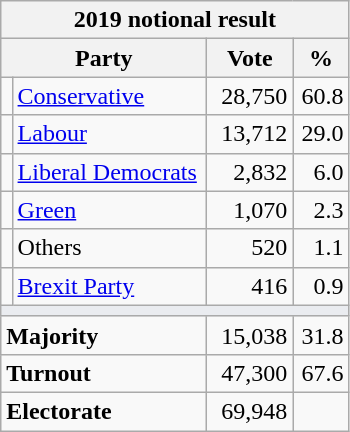<table class="wikitable">
<tr>
<th colspan="4">2019 notional result  </th>
</tr>
<tr>
<th bgcolor="#DDDDFF" width="130px" colspan="2">Party</th>
<th bgcolor="#DDDDFF" width="50px">Vote</th>
<th bgcolor="#DDDDFF" width="30px">%</th>
</tr>
<tr>
<td></td>
<td><a href='#'>Conservative</a></td>
<td align=right>28,750</td>
<td align=right>60.8</td>
</tr>
<tr>
<td></td>
<td><a href='#'>Labour</a></td>
<td align=right>13,712</td>
<td align=right>29.0</td>
</tr>
<tr>
<td></td>
<td><a href='#'>Liberal Democrats</a></td>
<td align=right>2,832</td>
<td align=right>6.0</td>
</tr>
<tr>
<td></td>
<td><a href='#'>Green</a></td>
<td align=right>1,070</td>
<td align=right>2.3</td>
</tr>
<tr>
<td></td>
<td>Others</td>
<td align=right>520</td>
<td align=right>1.1</td>
</tr>
<tr>
<td></td>
<td><a href='#'>Brexit Party</a></td>
<td align=right>416</td>
<td align=right>0.9</td>
</tr>
<tr>
<td colspan="4" bgcolor="#EAECF0"></td>
</tr>
<tr>
<td colspan="2"><strong>Majority</strong></td>
<td align=right>15,038</td>
<td align=right>31.8</td>
</tr>
<tr>
<td colspan="2"><strong>Turnout</strong></td>
<td align=right>47,300</td>
<td align=right>67.6</td>
</tr>
<tr>
<td colspan="2"><strong>Electorate</strong></td>
<td align=right>69,948</td>
</tr>
</table>
